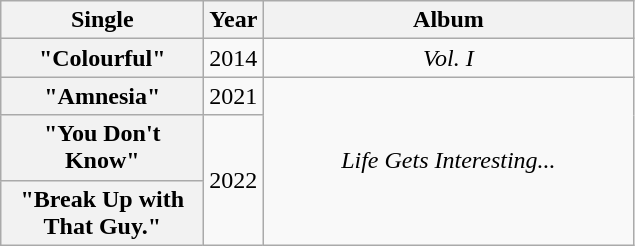<table class="wikitable plainrowheaders" style="text-align:center;">
<tr>
<th style="width:8em;">Single</th>
<th style="width:1em;">Year</th>
<th style="width:15em;">Album</th>
</tr>
<tr>
<th scope="row">"Colourful"</th>
<td>2014</td>
<td><em>Vol. I</em></td>
</tr>
<tr>
<th scope="row">"Amnesia"</th>
<td>2021</td>
<td rowspan="3"><em>Life Gets Interesting...</em></td>
</tr>
<tr>
<th scope="row">"You Don't Know"</th>
<td rowspan="2">2022</td>
</tr>
<tr>
<th scope="row">"Break Up with That Guy."</th>
</tr>
</table>
